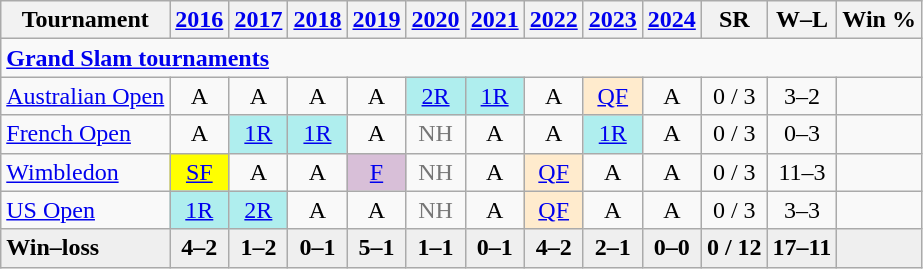<table class=wikitable style=text-align:center>
<tr>
<th>Tournament</th>
<th><a href='#'>2016</a></th>
<th><a href='#'>2017</a></th>
<th><a href='#'>2018</a></th>
<th><a href='#'>2019</a></th>
<th><a href='#'>2020</a></th>
<th><a href='#'>2021</a></th>
<th><a href='#'>2022</a></th>
<th><a href='#'>2023</a></th>
<th><a href='#'>2024</a></th>
<th>SR</th>
<th>W–L</th>
<th>Win %</th>
</tr>
<tr>
<td colspan="13" style="text-align:left"><strong><a href='#'>Grand Slam tournaments</a></strong></td>
</tr>
<tr>
<td style=text-align:left><a href='#'>Australian Open</a></td>
<td>A</td>
<td>A</td>
<td>A</td>
<td>A</td>
<td style=background:#afeeee><a href='#'>2R</a></td>
<td style=background:#afeeee><a href='#'>1R</a></td>
<td>A</td>
<td style=background:#ffebcd><a href='#'>QF</a></td>
<td>A</td>
<td>0 / 3</td>
<td>3–2</td>
<td></td>
</tr>
<tr>
<td style=text-align:left><a href='#'>French Open</a></td>
<td>A</td>
<td style=background:#afeeee><a href='#'>1R</a></td>
<td style=background:#afeeee><a href='#'>1R</a></td>
<td>A</td>
<td style=color:#767676>NH</td>
<td>A</td>
<td>A</td>
<td bgcolor=afeeee><a href='#'>1R</a></td>
<td>A</td>
<td>0 / 3</td>
<td>0–3</td>
<td></td>
</tr>
<tr>
<td align=left><a href='#'>Wimbledon</a></td>
<td style=background:yellow><a href='#'>SF</a></td>
<td>A</td>
<td>A</td>
<td style="background:thistle;"><a href='#'>F</a></td>
<td style=color:#767676>NH</td>
<td>A</td>
<td style=background:#ffebcd><a href='#'>QF</a></td>
<td>A</td>
<td>A</td>
<td>0 / 3</td>
<td>11–3</td>
<td></td>
</tr>
<tr>
<td style=text-align:left><a href='#'>US Open</a></td>
<td style=background:#afeeee><a href='#'>1R</a></td>
<td style=background:#afeeee><a href='#'>2R</a></td>
<td>A</td>
<td>A</td>
<td style=color:#767676>NH</td>
<td>A</td>
<td style=background:#ffebcd><a href='#'>QF</a></td>
<td>A</td>
<td>A</td>
<td>0 / 3</td>
<td>3–3</td>
<td></td>
</tr>
<tr style=background:#efefef;font-weight:bold>
<td style=text-align:left>Win–loss</td>
<td>4–2</td>
<td>1–2</td>
<td>0–1</td>
<td>5–1</td>
<td>1–1</td>
<td>0–1</td>
<td>4–2</td>
<td>2–1</td>
<td>0–0</td>
<td>0 / 12</td>
<td>17–11</td>
<td></td>
</tr>
</table>
